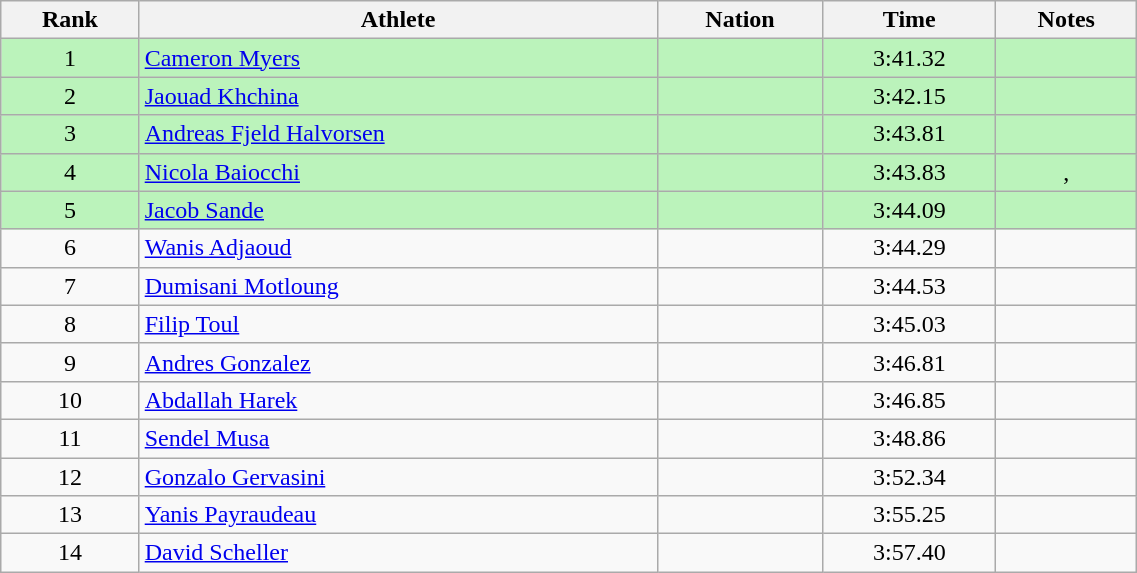<table class="wikitable sortable" style="text-align:center;width: 60%;">
<tr>
<th scope="col">Rank</th>
<th scope="col">Athlete</th>
<th scope="col">Nation</th>
<th scope="col">Time</th>
<th scope="col">Notes</th>
</tr>
<tr bgcolor=bbf3bb>
<td>1</td>
<td align=left><a href='#'>Cameron Myers</a></td>
<td align=left></td>
<td>3:41.32</td>
<td></td>
</tr>
<tr bgcolor=bbf3bb>
<td>2</td>
<td align=left><a href='#'>Jaouad Khchina</a></td>
<td align=left></td>
<td>3:42.15</td>
<td></td>
</tr>
<tr bgcolor=bbf3bb>
<td>3</td>
<td align=left><a href='#'>Andreas Fjeld Halvorsen</a></td>
<td align=left></td>
<td>3:43.81</td>
<td></td>
</tr>
<tr bgcolor=bbf3bb>
<td>4</td>
<td align=left><a href='#'>Nicola Baiocchi</a></td>
<td align=left></td>
<td>3:43.83</td>
<td>, </td>
</tr>
<tr bgcolor=bbf3bb>
<td>5</td>
<td align=left><a href='#'>Jacob Sande</a></td>
<td align=left></td>
<td>3:44.09</td>
<td></td>
</tr>
<tr>
<td>6</td>
<td align=left><a href='#'>Wanis  Adjaoud</a></td>
<td align=left></td>
<td>3:44.29</td>
<td></td>
</tr>
<tr>
<td>7</td>
<td align=left><a href='#'>Dumisani Motloung</a></td>
<td align=left></td>
<td>3:44.53</td>
<td></td>
</tr>
<tr>
<td>8</td>
<td align=left><a href='#'>Filip Toul</a></td>
<td align=left></td>
<td>3:45.03</td>
<td></td>
</tr>
<tr>
<td>9</td>
<td align=left><a href='#'>Andres Gonzalez</a></td>
<td align=left></td>
<td>3:46.81</td>
<td></td>
</tr>
<tr>
<td>10</td>
<td align=left><a href='#'>Abdallah Harek</a></td>
<td align=left></td>
<td>3:46.85</td>
<td></td>
</tr>
<tr>
<td>11</td>
<td align=left><a href='#'>Sendel Musa</a></td>
<td align=left></td>
<td>3:48.86</td>
<td></td>
</tr>
<tr>
<td>12</td>
<td align=left><a href='#'>Gonzalo Gervasini</a></td>
<td align=left></td>
<td>3:52.34</td>
<td></td>
</tr>
<tr>
<td>13</td>
<td align=left><a href='#'>Yanis Payraudeau</a></td>
<td align=left></td>
<td>3:55.25</td>
<td></td>
</tr>
<tr>
<td>14</td>
<td align=left><a href='#'>David Scheller</a></td>
<td align=left></td>
<td>3:57.40</td>
<td></td>
</tr>
</table>
